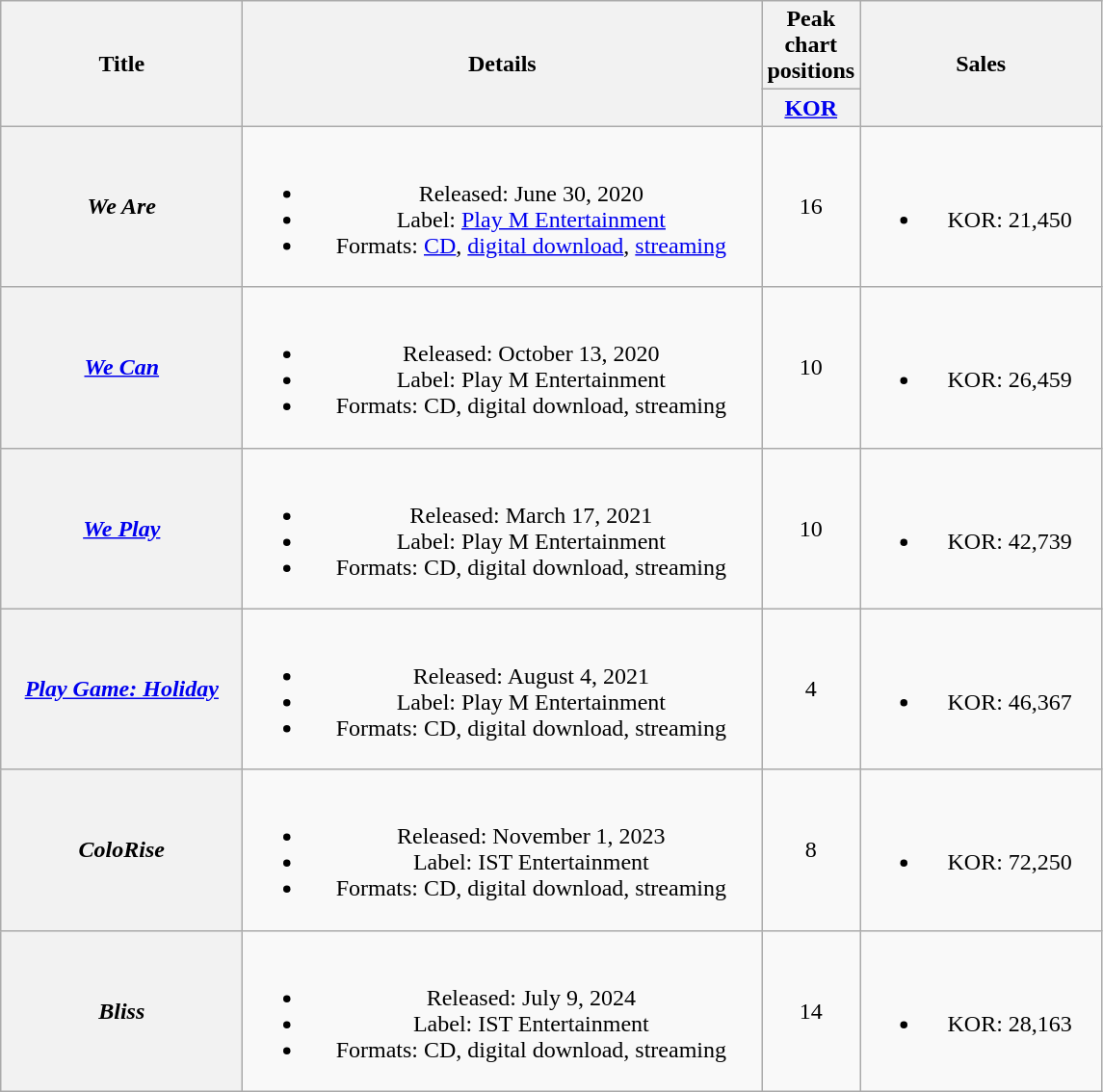<table class="wikitable plainrowheaders" style="text-align:center;">
<tr>
<th scope="col" rowspan="2" style="width:10em;">Title</th>
<th scope="col" rowspan="2" style="width:22em;">Details</th>
<th scope="col" colspan="1">Peak chart positions</th>
<th scope="col" rowspan="2" style="width:10em;">Sales</th>
</tr>
<tr>
<th scope="col" style="width:2.5em;"><a href='#'>KOR</a><br></th>
</tr>
<tr>
<th scope="row"><em>We Are</em></th>
<td><br><ul><li>Released: June 30, 2020</li><li>Label: <a href='#'>Play M Entertainment</a></li><li>Formats: <a href='#'>CD</a>, <a href='#'>digital download</a>, <a href='#'>streaming</a></li></ul></td>
<td>16</td>
<td><br><ul><li>KOR: 21,450</li></ul></td>
</tr>
<tr>
<th scope="row"><em><a href='#'>We Can</a></em></th>
<td><br><ul><li>Released: October 13, 2020</li><li>Label: Play M Entertainment</li><li>Formats: CD, digital download, streaming</li></ul></td>
<td>10</td>
<td><br><ul><li>KOR: 26,459</li></ul></td>
</tr>
<tr>
<th scope="row"><em><a href='#'>We Play</a></em></th>
<td><br><ul><li>Released: March 17, 2021</li><li>Label: Play M Entertainment</li><li>Formats: CD, digital download, streaming</li></ul></td>
<td>10</td>
<td><br><ul><li>KOR: 42,739</li></ul></td>
</tr>
<tr>
<th scope="row"><em><a href='#'>Play Game: Holiday</a></em></th>
<td><br><ul><li>Released: August 4, 2021</li><li>Label: Play M Entertainment</li><li>Formats: CD, digital download, streaming</li></ul></td>
<td>4</td>
<td><br><ul><li>KOR: 46,367</li></ul></td>
</tr>
<tr>
<th scope="row"><em>ColoRise</em></th>
<td><br><ul><li>Released: November 1, 2023</li><li>Label: IST Entertainment</li><li>Formats: CD, digital download, streaming</li></ul></td>
<td>8</td>
<td><br><ul><li>KOR: 72,250</li></ul></td>
</tr>
<tr>
<th scope="row"><em>Bliss</em></th>
<td><br><ul><li>Released: July 9, 2024</li><li>Label: IST Entertainment</li><li>Formats: CD, digital download, streaming</li></ul></td>
<td>14</td>
<td><br><ul><li>KOR: 28,163</li></ul></td>
</tr>
</table>
